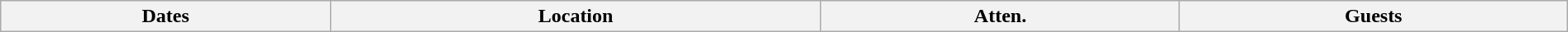<table class="wikitable" width="100%">
<tr>
<th>Dates</th>
<th>Location</th>
<th>Atten.</th>
<th>Guests<br>


















</th>
</tr>
</table>
